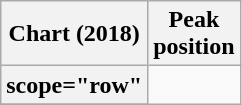<table class="wikitable sortable plainrowheaders" style="text-align: center;">
<tr>
<th scope="col">Chart (2018)</th>
<th scope="col">Peak<br>position</th>
</tr>
<tr>
<th>scope="row"</th>
</tr>
<tr>
</tr>
</table>
